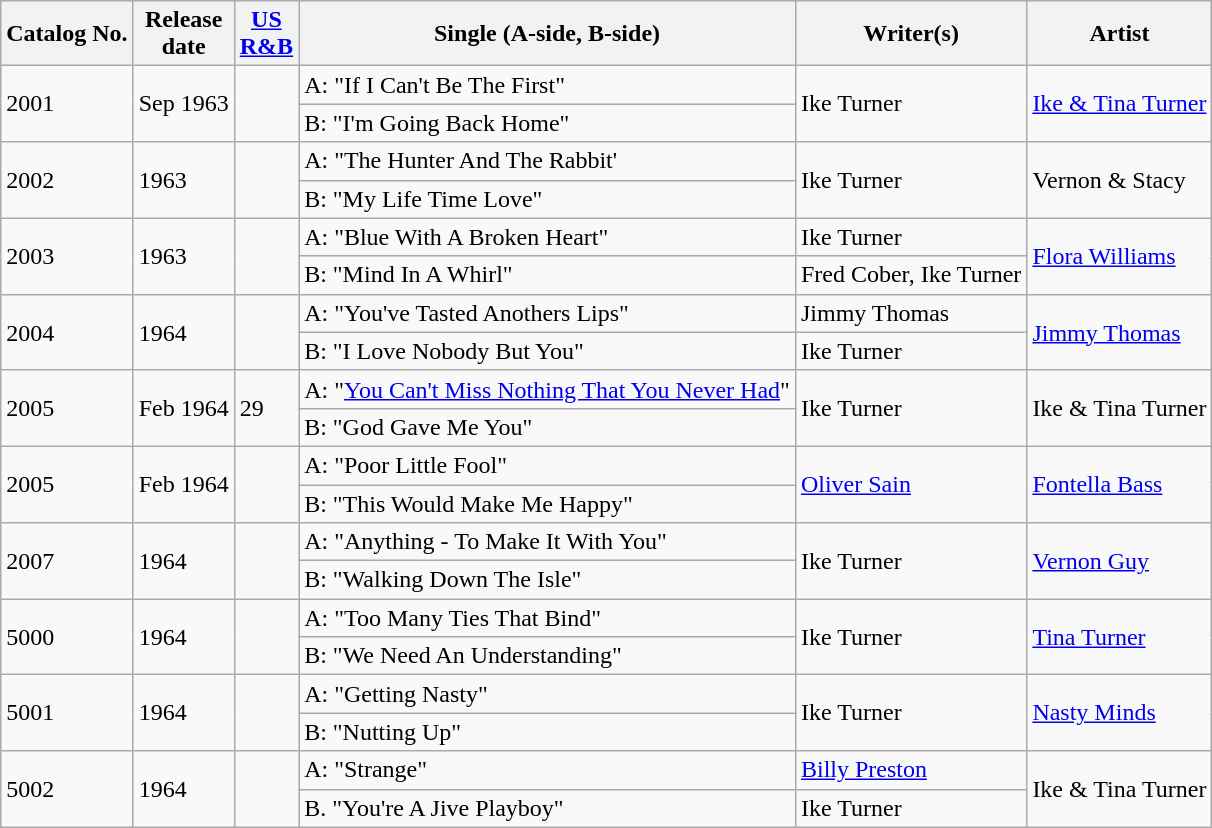<table class="wikitable">
<tr>
<th>Catalog No.</th>
<th>Release<br>date</th>
<th><a href='#'>US</a><br><a href='#'>R&B</a></th>
<th><strong>Single (A-side, B-side)</strong></th>
<th><strong>Writer(s)</strong></th>
<th>Artist</th>
</tr>
<tr>
<td rowspan="2">2001</td>
<td rowspan="2">Sep 1963</td>
<td rowspan="2"></td>
<td>A: "If I Can't Be The First"</td>
<td rowspan="2">Ike Turner</td>
<td rowspan="2"><a href='#'>Ike & Tina Turner</a></td>
</tr>
<tr>
<td>B: "I'm Going Back Home"</td>
</tr>
<tr>
<td rowspan="2">2002</td>
<td rowspan="2">1963</td>
<td rowspan="2"></td>
<td>A: "The Hunter And The Rabbit'</td>
<td rowspan="2">Ike Turner</td>
<td rowspan="2">Vernon & Stacy</td>
</tr>
<tr>
<td>B: "My Life Time Love"</td>
</tr>
<tr>
<td rowspan="2">2003</td>
<td rowspan="2">1963</td>
<td rowspan="2"></td>
<td>A: "Blue With A Broken Heart"</td>
<td>Ike Turner</td>
<td rowspan="2"><a href='#'>Flora Williams</a></td>
</tr>
<tr>
<td>B: "Mind In A Whirl"</td>
<td>Fred Cober, Ike Turner</td>
</tr>
<tr>
<td rowspan="2">2004</td>
<td rowspan="2">1964</td>
<td rowspan="2"></td>
<td>A: "You've Tasted Anothers Lips"</td>
<td>Jimmy Thomas</td>
<td rowspan="2"><a href='#'>Jimmy Thomas</a></td>
</tr>
<tr>
<td>B: "I Love Nobody But You"</td>
<td>Ike Turner</td>
</tr>
<tr>
<td rowspan="2">2005</td>
<td rowspan="2">Feb 1964</td>
<td rowspan="2">29</td>
<td>A: "<a href='#'>You Can't Miss Nothing That You Never Had</a>"</td>
<td rowspan="2">Ike Turner</td>
<td rowspan="2">Ike & Tina Turner</td>
</tr>
<tr>
<td>B: "God Gave Me You"</td>
</tr>
<tr>
<td rowspan="2">2005</td>
<td rowspan="2">Feb  1964</td>
<td rowspan="2"></td>
<td>A: "Poor Little Fool"</td>
<td rowspan="2"><a href='#'>Oliver Sain</a></td>
<td rowspan="2"><a href='#'>Fontella Bass</a></td>
</tr>
<tr>
<td>B: "This Would Make Me Happy"</td>
</tr>
<tr>
<td rowspan="2">2007</td>
<td rowspan="2">1964</td>
<td rowspan="2"></td>
<td>A: "Anything - To Make It With You"</td>
<td rowspan="2">Ike Turner</td>
<td rowspan="2"><a href='#'>Vernon Guy</a></td>
</tr>
<tr>
<td>B: "Walking Down The Isle"</td>
</tr>
<tr>
<td rowspan="2">5000</td>
<td rowspan="2">1964</td>
<td rowspan="2"></td>
<td>A: "Too Many Ties That Bind"</td>
<td rowspan="2">Ike Turner</td>
<td rowspan="2"><a href='#'>Tina Turner</a></td>
</tr>
<tr>
<td>B: "We Need An Understanding"</td>
</tr>
<tr>
<td rowspan="2">5001</td>
<td rowspan="2">1964</td>
<td rowspan="2"></td>
<td>A: "Getting Nasty"</td>
<td rowspan="2">Ike Turner</td>
<td rowspan="2"><a href='#'>Nasty Minds</a></td>
</tr>
<tr>
<td>B: "Nutting Up"</td>
</tr>
<tr>
<td rowspan="2">5002</td>
<td rowspan="2">1964</td>
<td rowspan="2"></td>
<td>A: "Strange"</td>
<td><a href='#'>Billy Preston</a></td>
<td rowspan="2">Ike & Tina Turner</td>
</tr>
<tr>
<td>B. "You're A Jive Playboy"</td>
<td>Ike Turner</td>
</tr>
</table>
